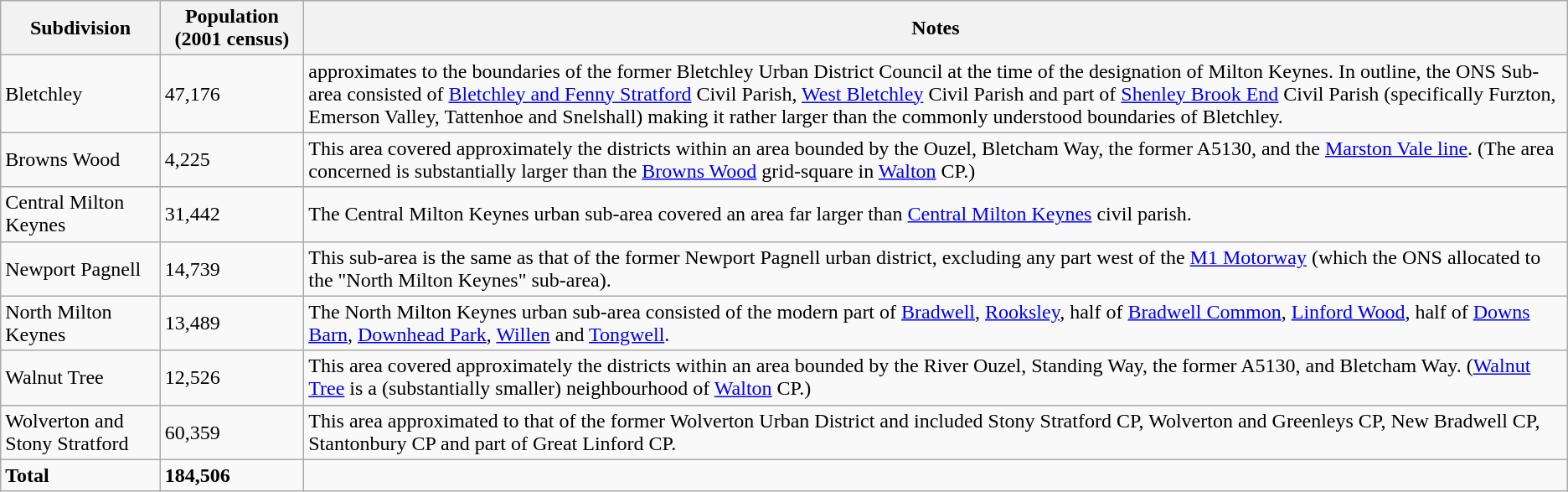<table class="wikitable">
<tr>
<th>Subdivision</th>
<th>Population (2001 census)</th>
<th>Notes</th>
</tr>
<tr>
<td>Bletchley </td>
<td>47,176</td>
<td>approximates to the boundaries of the former Bletchley Urban District Council at the time of the designation of Milton Keynes. In outline, the ONS Sub-area consisted of <a href='#'>Bletchley and Fenny Stratford</a> Civil Parish, <a href='#'>West Bletchley</a> Civil Parish and part of <a href='#'>Shenley Brook End</a> Civil Parish (specifically Furzton, Emerson Valley, Tattenhoe and Snelshall) making it rather larger than the commonly understood boundaries of Bletchley.</td>
</tr>
<tr>
<td>Browns Wood</td>
<td>4,225</td>
<td>This area covered approximately the districts within an area bounded by the Ouzel, Bletcham Way, the former A5130, and the <a href='#'>Marston Vale line</a>. (The area concerned is substantially larger than the <a href='#'>Browns Wood</a> grid-square in <a href='#'>Walton</a> CP.)</td>
</tr>
<tr>
<td>Central Milton Keynes</td>
<td>31,442</td>
<td>The Central Milton Keynes urban sub-area covered an area far larger than <a href='#'>Central Milton Keynes</a> civil parish.</td>
</tr>
<tr>
<td>Newport Pagnell</td>
<td>14,739</td>
<td>This sub-area is the same as that of the former Newport Pagnell urban district, excluding any part west of the <a href='#'>M1 Motorway</a> (which the ONS allocated to the "North Milton Keynes" sub-area).</td>
</tr>
<tr>
<td>North Milton Keynes</td>
<td>13,489</td>
<td>The North Milton Keynes urban sub-area consisted of the modern part of <a href='#'>Bradwell</a>, <a href='#'>Rooksley</a>, half of <a href='#'>Bradwell Common</a>, <a href='#'>Linford Wood</a>, half of <a href='#'>Downs Barn</a>, <a href='#'>Downhead Park</a>, <a href='#'>Willen</a> and <a href='#'>Tongwell</a>.</td>
</tr>
<tr>
<td>Walnut Tree</td>
<td>12,526</td>
<td>This area covered approximately the districts within an area bounded by the River Ouzel, Standing Way, the former A5130, and Bletcham Way. (<a href='#'>Walnut Tree</a> is a (substantially smaller) neighbourhood of <a href='#'>Walton</a> CP.)</td>
</tr>
<tr>
<td>Wolverton and Stony Stratford</td>
<td>60,359</td>
<td>This area approximated to that of the former Wolverton Urban District and included Stony Stratford CP, Wolverton and Greenleys CP, New Bradwell CP, Stantonbury CP and part of Great Linford CP.</td>
</tr>
<tr>
<td><strong>Total</strong></td>
<td><strong>184,506</strong></td>
<td></td>
</tr>
</table>
